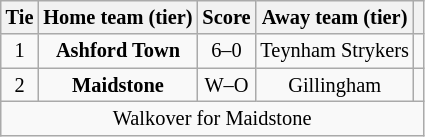<table class="wikitable" style="text-align:center; font-size:85%">
<tr>
<th>Tie</th>
<th>Home team (tier)</th>
<th>Score</th>
<th>Away team (tier)</th>
<th></th>
</tr>
<tr>
<td align="center">1</td>
<td><strong>Ashford Town</strong></td>
<td align="center">6–0</td>
<td>Teynham Strykers</td>
<td></td>
</tr>
<tr>
<td align="center">2</td>
<td><strong>Maidstone</strong></td>
<td align="center">W–O</td>
<td>Gillingham</td>
<td></td>
</tr>
<tr>
<td colspan="5" align="center">Walkover for Maidstone</td>
</tr>
</table>
